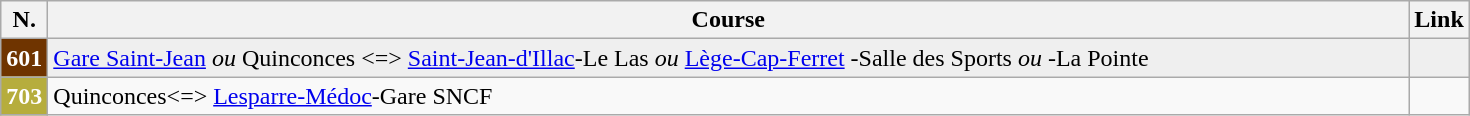<table class="wikitable" style="margin:0.5em auto">
<tr>
<th style="width:5px;">N.</th>
<th style="width:900px;">Course</th>
<th style="width:5px;">Link</th>
</tr>
<tr style="background:#EFEFEF">
<td style="background:#6f3400; text-align:center; color:white;"><strong>601</strong></td>
<td><a href='#'>Gare Saint-Jean</a> <em>ou</em> Quinconces <=>  <a href='#'>Saint-Jean-d'Illac</a>-Le Las <em>ou</em> <a href='#'>Lège-Cap-Ferret</a> -Salle des Sports <em>ou</em> -La Pointe</td>
<td></td>
</tr>
<tr>
<td style="background:#b6ad3d; text-align:center; color:white;"><strong>703</strong></td>
<td>Quinconces<=> <a href='#'>Lesparre-Médoc</a>-Gare SNCF</td>
<td></td>
</tr>
</table>
